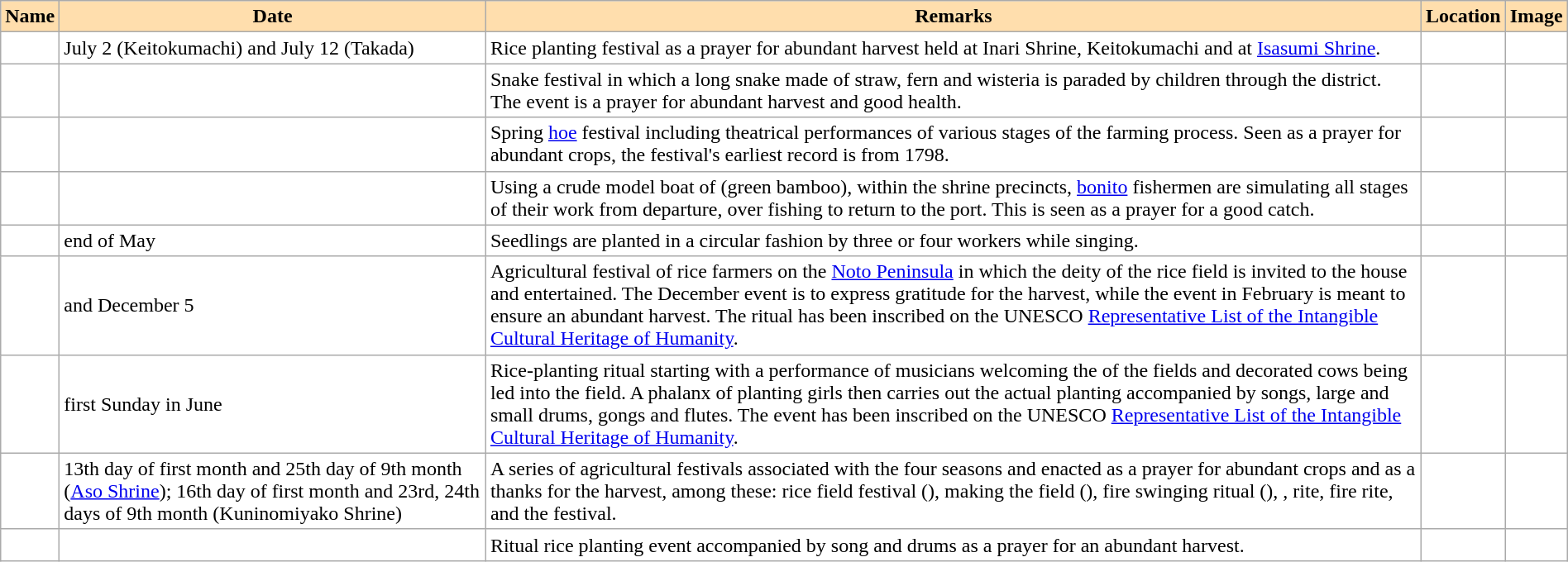<table class="wikitable sortable" width="100%" style="background:#ffffff;">
<tr>
<th align="left" style="background:#ffdead;">Name</th>
<th align="left" style="background:#ffdead;">Date</th>
<th align="left" style="background:#ffdead;" class="unsortable">Remarks</th>
<th style="background:#ffdead;">Location</th>
<th align="left" style="background:#ffdead;" class="unsortable">Image</th>
</tr>
<tr>
<td></td>
<td>July 2 (Keitokumachi) and July 12 (Takada)</td>
<td>Rice planting festival as a prayer for abundant harvest held at Inari Shrine, Keitokumachi and at <a href='#'>Isasumi Shrine</a>.</td>
<td></td>
<td></td>
</tr>
<tr>
<td></td>
<td></td>
<td>Snake festival in which a  long snake made of straw, fern and wisteria is paraded by children through the district. The event is a prayer for abundant harvest and good health.</td>
<td></td>
<td></td>
</tr>
<tr>
<td></td>
<td></td>
<td>Spring <a href='#'>hoe</a> festival including theatrical performances of various stages of the farming process. Seen as a prayer for abundant crops, the festival's earliest record is from 1798.</td>
<td></td>
<td></td>
</tr>
<tr>
<td></td>
<td></td>
<td>Using a crude model boat of  (green bamboo), within the shrine precincts, <a href='#'>bonito</a> fishermen are simulating all stages of their work from departure, over fishing to return to the port. This is seen as a prayer for a good catch.</td>
<td></td>
<td></td>
</tr>
<tr>
<td></td>
<td> end of May</td>
<td>Seedlings are planted in a circular fashion by three or four workers while singing.</td>
<td></td>
<td></td>
</tr>
<tr>
<td></td>
<td> and December 5</td>
<td>Agricultural festival of rice farmers on the <a href='#'>Noto Peninsula</a> in which the deity of the rice field is invited to the house and entertained. The December event is to express gratitude for the harvest, while the event in February is meant to ensure an abundant harvest. The ritual has been inscribed on the UNESCO <a href='#'>Representative List of the Intangible Cultural Heritage of Humanity</a>.</td>
<td></td>
<td></td>
</tr>
<tr>
<td></td>
<td>first Sunday in June</td>
<td>Rice-planting ritual starting with a performance of  musicians welcoming the  of the fields and decorated cows being led into the field. A phalanx of planting girls then carries out the actual planting accompanied by  songs, large and small drums, gongs and flutes. The event has been inscribed on the UNESCO <a href='#'>Representative List of the Intangible Cultural Heritage of Humanity</a>.</td>
<td></td>
<td></td>
</tr>
<tr>
<td></td>
<td>13th day of first month and 25th day of 9th month (<a href='#'>Aso Shrine</a>); 16th day of first month and 23rd, 24th days of 9th month (Kuninomiyako Shrine)</td>
<td>A series of agricultural festivals associated with the four seasons and enacted as a prayer for abundant crops and as a thanks for the harvest, among these: rice field festival (), making the field (), fire swinging ritual (), ,  rite,  fire rite, and the  festival.</td>
<td></td>
<td></td>
</tr>
<tr>
<td></td>
<td></td>
<td>Ritual rice planting event accompanied by song and drums as a prayer for an abundant harvest.</td>
<td></td>
<td></td>
</tr>
</table>
